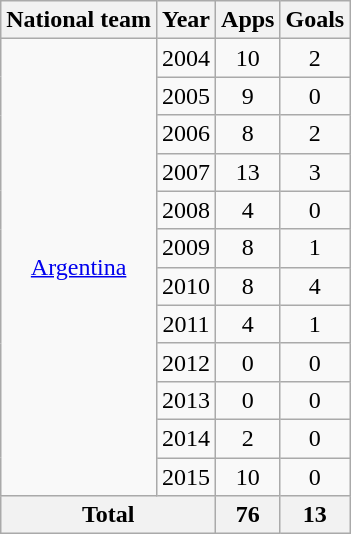<table class="wikitable" style="text-align:center">
<tr>
<th>National team</th>
<th>Year</th>
<th>Apps</th>
<th>Goals</th>
</tr>
<tr>
<td rowspan="12"><a href='#'>Argentina</a></td>
<td>2004</td>
<td>10</td>
<td>2</td>
</tr>
<tr>
<td>2005</td>
<td>9</td>
<td>0</td>
</tr>
<tr>
<td>2006</td>
<td>8</td>
<td>2</td>
</tr>
<tr>
<td>2007</td>
<td>13</td>
<td>3</td>
</tr>
<tr>
<td>2008</td>
<td>4</td>
<td>0</td>
</tr>
<tr>
<td>2009</td>
<td>8</td>
<td>1</td>
</tr>
<tr>
<td>2010</td>
<td>8</td>
<td>4</td>
</tr>
<tr>
<td>2011</td>
<td>4</td>
<td>1</td>
</tr>
<tr>
<td>2012</td>
<td>0</td>
<td>0</td>
</tr>
<tr>
<td>2013</td>
<td>0</td>
<td>0</td>
</tr>
<tr>
<td>2014</td>
<td>2</td>
<td>0</td>
</tr>
<tr>
<td>2015</td>
<td>10</td>
<td>0</td>
</tr>
<tr>
<th colspan="2">Total</th>
<th>76</th>
<th>13</th>
</tr>
</table>
